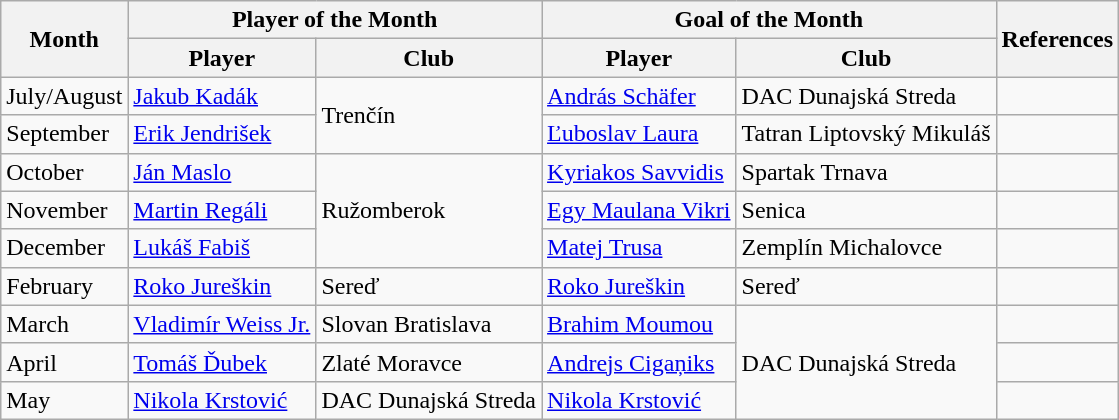<table class="wikitable">
<tr>
<th rowspan="2">Month</th>
<th colspan="2">Player of the Month</th>
<th colspan="2">Goal of the Month</th>
<th rowspan="2">References</th>
</tr>
<tr>
<th>Player</th>
<th>Club</th>
<th>Player</th>
<th>Club</th>
</tr>
<tr>
<td>July/August</td>
<td> <a href='#'>Jakub Kadák</a></td>
<td rowspan="2">Trenčín</td>
<td> <a href='#'>András Schäfer</a></td>
<td>DAC Dunajská Streda</td>
<td></td>
</tr>
<tr>
<td>September</td>
<td> <a href='#'>Erik Jendrišek</a></td>
<td> <a href='#'>Ľuboslav Laura</a></td>
<td>Tatran Liptovský Mikuláš</td>
<td></td>
</tr>
<tr>
<td>October</td>
<td> <a href='#'>Ján Maslo</a></td>
<td rowspan="3">Ružomberok</td>
<td> <a href='#'>Kyriakos Savvidis</a></td>
<td>Spartak Trnava</td>
<td></td>
</tr>
<tr>
<td>November</td>
<td> <a href='#'>Martin Regáli</a></td>
<td> <a href='#'>Egy Maulana Vikri</a></td>
<td>Senica</td>
<td></td>
</tr>
<tr>
<td>December</td>
<td> <a href='#'>Lukáš Fabiš</a></td>
<td> <a href='#'>Matej Trusa</a></td>
<td>Zemplín Michalovce</td>
<td></td>
</tr>
<tr>
<td>February</td>
<td> <a href='#'>Roko Jureškin</a></td>
<td>Sereď</td>
<td> <a href='#'>Roko Jureškin</a></td>
<td>Sereď</td>
<td></td>
</tr>
<tr>
<td>March</td>
<td> <a href='#'>Vladimír Weiss Jr.</a></td>
<td>Slovan Bratislava</td>
<td> <a href='#'>Brahim Moumou</a></td>
<td rowspan="3">DAC Dunajská Streda</td>
<td></td>
</tr>
<tr>
<td>April</td>
<td> <a href='#'>Tomáš Ďubek</a></td>
<td>Zlaté Moravce</td>
<td> <a href='#'>Andrejs Cigaņiks</a></td>
<td></td>
</tr>
<tr>
<td>May</td>
<td> <a href='#'>Nikola Krstović</a></td>
<td>DAC Dunajská Streda</td>
<td> <a href='#'>Nikola Krstović</a></td>
<td></td>
</tr>
</table>
